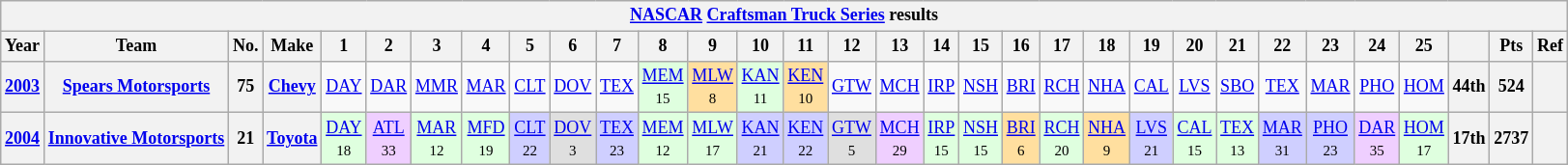<table class="wikitable" style="text-align:center; font-size:75%">
<tr>
<th colspan=45><a href='#'>NASCAR</a> <a href='#'>Craftsman Truck Series</a> results</th>
</tr>
<tr>
<th>Year</th>
<th>Team</th>
<th>No.</th>
<th>Make</th>
<th>1</th>
<th>2</th>
<th>3</th>
<th>4</th>
<th>5</th>
<th>6</th>
<th>7</th>
<th>8</th>
<th>9</th>
<th>10</th>
<th>11</th>
<th>12</th>
<th>13</th>
<th>14</th>
<th>15</th>
<th>16</th>
<th>17</th>
<th>18</th>
<th>19</th>
<th>20</th>
<th>21</th>
<th>22</th>
<th>23</th>
<th>24</th>
<th>25</th>
<th></th>
<th>Pts</th>
<th>Ref</th>
</tr>
<tr>
<th><a href='#'>2003</a></th>
<th><a href='#'>Spears Motorsports</a></th>
<th>75</th>
<th><a href='#'>Chevy</a></th>
<td><a href='#'>DAY</a></td>
<td><a href='#'>DAR</a></td>
<td><a href='#'>MMR</a></td>
<td><a href='#'>MAR</a></td>
<td><a href='#'>CLT</a></td>
<td><a href='#'>DOV</a></td>
<td><a href='#'>TEX</a></td>
<td style="background:#DFFFDF;"><a href='#'>MEM</a><br><small>15</small></td>
<td style="background:#FFDF9F;"><a href='#'>MLW</a><br><small>8</small></td>
<td style="background:#DFFFDF;"><a href='#'>KAN</a><br><small>11</small></td>
<td style="background:#FFDF9F;"><a href='#'>KEN</a><br><small>10</small></td>
<td><a href='#'>GTW</a></td>
<td><a href='#'>MCH</a></td>
<td><a href='#'>IRP</a></td>
<td><a href='#'>NSH</a></td>
<td><a href='#'>BRI</a></td>
<td><a href='#'>RCH</a></td>
<td><a href='#'>NHA</a></td>
<td><a href='#'>CAL</a></td>
<td><a href='#'>LVS</a></td>
<td><a href='#'>SBO</a></td>
<td><a href='#'>TEX</a></td>
<td><a href='#'>MAR</a></td>
<td><a href='#'>PHO</a></td>
<td><a href='#'>HOM</a></td>
<th>44th</th>
<th>524</th>
<th></th>
</tr>
<tr>
<th><a href='#'>2004</a></th>
<th><a href='#'>Innovative Motorsports</a></th>
<th>21</th>
<th><a href='#'>Toyota</a></th>
<td style="background:#DFFFDF;"><a href='#'>DAY</a><br><small>18</small></td>
<td style="background:#EFCFFF;"><a href='#'>ATL</a><br><small>33</small></td>
<td style="background:#DFFFDF;"><a href='#'>MAR</a><br><small>12</small></td>
<td style="background:#DFFFDF;"><a href='#'>MFD</a><br><small>19</small></td>
<td style="background:#CFCFFF;"><a href='#'>CLT</a><br><small>22</small></td>
<td style="background:#DFDFDF;"><a href='#'>DOV</a><br><small>3</small></td>
<td style="background:#CFCFFF;"><a href='#'>TEX</a><br><small>23</small></td>
<td style="background:#DFFFDF;"><a href='#'>MEM</a><br><small>12</small></td>
<td style="background:#DFFFDF;"><a href='#'>MLW</a><br><small>17</small></td>
<td style="background:#CFCFFF;"><a href='#'>KAN</a><br><small>21</small></td>
<td style="background:#CFCFFF;"><a href='#'>KEN</a><br><small>22</small></td>
<td style="background:#DFDFDF;"><a href='#'>GTW</a><br><small>5</small></td>
<td style="background:#EFCFFF;"><a href='#'>MCH</a><br><small>29</small></td>
<td style="background:#DFFFDF;"><a href='#'>IRP</a><br><small>15</small></td>
<td style="background:#DFFFDF;"><a href='#'>NSH</a><br><small>15</small></td>
<td style="background:#FFDF9F;"><a href='#'>BRI</a><br><small>6</small></td>
<td style="background:#DFFFDF;"><a href='#'>RCH</a><br><small>20</small></td>
<td style="background:#FFDF9F;"><a href='#'>NHA</a><br><small>9</small></td>
<td style="background:#CFCFFF;"><a href='#'>LVS</a><br><small>21</small></td>
<td style="background:#DFFFDF;"><a href='#'>CAL</a><br><small>15</small></td>
<td style="background:#DFFFDF;"><a href='#'>TEX</a><br><small>13</small></td>
<td style="background:#CFCFFF;"><a href='#'>MAR</a><br><small>31</small></td>
<td style="background:#CFCFFF;"><a href='#'>PHO</a><br><small>23</small></td>
<td style="background:#EFCFFF;"><a href='#'>DAR</a><br><small>35</small></td>
<td style="background:#DFFFDF;"><a href='#'>HOM</a><br><small>17</small></td>
<th>17th</th>
<th>2737</th>
<th></th>
</tr>
</table>
